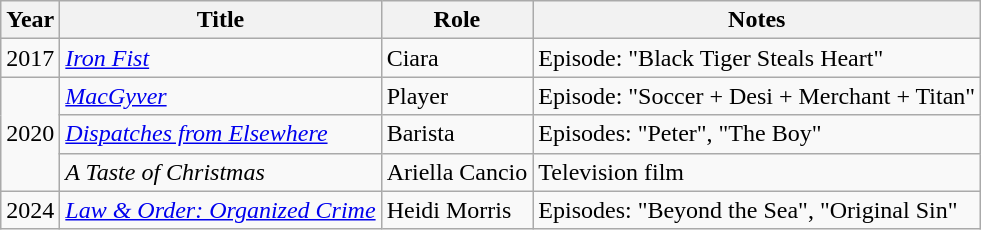<table class="wikitable sortable">
<tr>
<th>Year</th>
<th>Title</th>
<th>Role</th>
<th class="unsortable">Notes</th>
</tr>
<tr>
<td>2017</td>
<td><em><a href='#'>Iron Fist</a></em></td>
<td>Ciara</td>
<td>Episode: "Black Tiger Steals Heart"</td>
</tr>
<tr>
<td rowspan="3">2020</td>
<td><em><a href='#'>MacGyver</a></em></td>
<td>Player</td>
<td>Episode: "Soccer + Desi + Merchant + Titan"</td>
</tr>
<tr>
<td><em><a href='#'>Dispatches from Elsewhere</a></em></td>
<td>Barista</td>
<td>Episodes: "Peter", "The Boy"</td>
</tr>
<tr>
<td><em>A Taste of Christmas</em></td>
<td>Ariella Cancio</td>
<td>Television film</td>
</tr>
<tr>
<td>2024</td>
<td><em><a href='#'>Law & Order: Organized Crime</a></em></td>
<td>Heidi Morris</td>
<td>Episodes: "Beyond the Sea", "Original Sin"</td>
</tr>
</table>
